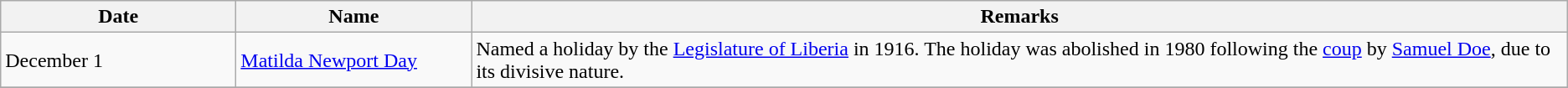<table class="wikitable">
<tr>
<th width=180>Date</th>
<th width=180>Name</th>
<th>Remarks</th>
</tr>
<tr>
<td>December 1</td>
<td><a href='#'>Matilda Newport Day</a></td>
<td>Named a holiday by the <a href='#'>Legislature of Liberia</a> in 1916. The holiday was abolished in 1980 following the <a href='#'>coup</a> by <a href='#'>Samuel Doe</a>, due to its divisive nature.</td>
</tr>
<tr>
</tr>
</table>
